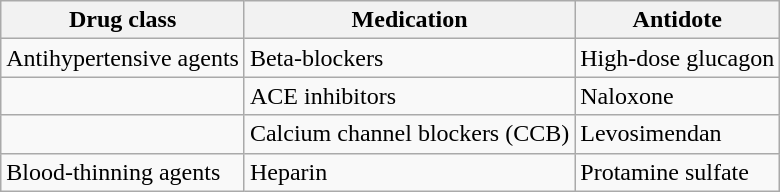<table class="wikitable">
<tr>
<th>Drug class</th>
<th>Medication</th>
<th>Antidote</th>
</tr>
<tr>
<td>Antihypertensive agents</td>
<td>Beta-blockers</td>
<td>High-dose glucagon</td>
</tr>
<tr>
<td></td>
<td>ACE inhibitors</td>
<td>Naloxone</td>
</tr>
<tr>
<td></td>
<td>Calcium channel blockers (CCB)</td>
<td>Levosimendan</td>
</tr>
<tr>
<td>Blood-thinning agents</td>
<td>Heparin</td>
<td>Protamine sulfate</td>
</tr>
</table>
